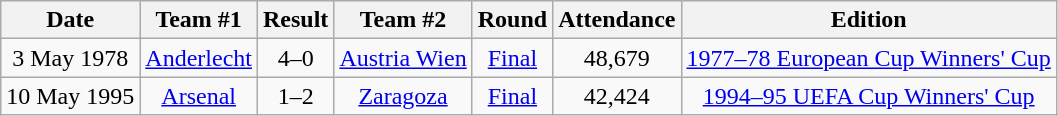<table class="wikitable plainrowheaders sortable" style="text-align:center">
<tr>
<th>Date</th>
<th>Team #1</th>
<th>Result</th>
<th>Team #2</th>
<th>Round</th>
<th>Attendance</th>
<th>Edition</th>
</tr>
<tr>
<td>3 May 1978</td>
<td> <a href='#'>Anderlecht</a></td>
<td>4–0</td>
<td> <a href='#'>Austria Wien</a></td>
<td><a href='#'>Final</a></td>
<td>48,679</td>
<td><a href='#'>1977–78 European Cup Winners' Cup</a></td>
</tr>
<tr>
<td>10 May 1995</td>
<td> <a href='#'>Arsenal</a></td>
<td>1–2</td>
<td> <a href='#'>Zaragoza</a></td>
<td><a href='#'>Final</a></td>
<td>42,424</td>
<td><a href='#'>1994–95 UEFA Cup Winners' Cup</a></td>
</tr>
</table>
